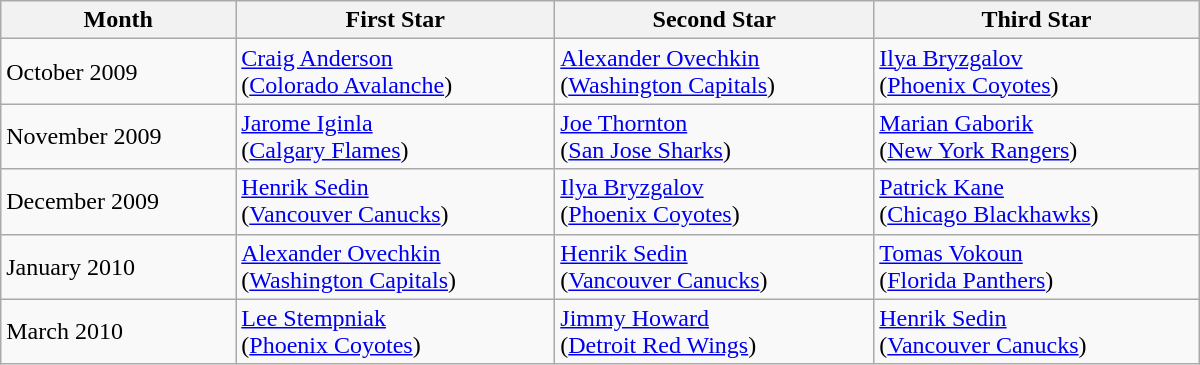<table class="wikitable" style="width: 50em;">
<tr align="center">
<th>Month</th>
<th>First Star</th>
<th>Second Star</th>
<th>Third Star</th>
</tr>
<tr>
<td>October 2009</td>
<td><a href='#'>Craig Anderson</a><br>(<a href='#'>Colorado Avalanche</a>)</td>
<td><a href='#'>Alexander Ovechkin</a><br>(<a href='#'>Washington Capitals</a>)</td>
<td><a href='#'>Ilya Bryzgalov</a><br>(<a href='#'>Phoenix Coyotes</a>)</td>
</tr>
<tr>
<td>November 2009</td>
<td><a href='#'>Jarome Iginla</a><br>(<a href='#'>Calgary Flames</a>)</td>
<td><a href='#'>Joe Thornton</a><br>(<a href='#'>San Jose Sharks</a>)</td>
<td><a href='#'>Marian Gaborik</a><br>(<a href='#'>New York Rangers</a>)</td>
</tr>
<tr>
<td>December 2009</td>
<td><a href='#'>Henrik Sedin</a><br>(<a href='#'>Vancouver Canucks</a>)</td>
<td><a href='#'>Ilya Bryzgalov</a><br>(<a href='#'>Phoenix Coyotes</a>)</td>
<td><a href='#'>Patrick Kane</a><br>(<a href='#'>Chicago Blackhawks</a>)</td>
</tr>
<tr>
<td>January 2010</td>
<td><a href='#'>Alexander Ovechkin</a><br>(<a href='#'>Washington Capitals</a>)</td>
<td><a href='#'>Henrik Sedin</a><br>(<a href='#'>Vancouver Canucks</a>)</td>
<td><a href='#'>Tomas Vokoun</a><br>(<a href='#'>Florida Panthers</a>)</td>
</tr>
<tr>
<td>March 2010</td>
<td><a href='#'>Lee Stempniak</a><br>(<a href='#'>Phoenix Coyotes</a>)</td>
<td><a href='#'>Jimmy Howard</a><br>(<a href='#'>Detroit Red Wings</a>)</td>
<td><a href='#'>Henrik Sedin</a><br>(<a href='#'>Vancouver Canucks</a>)</td>
</tr>
</table>
